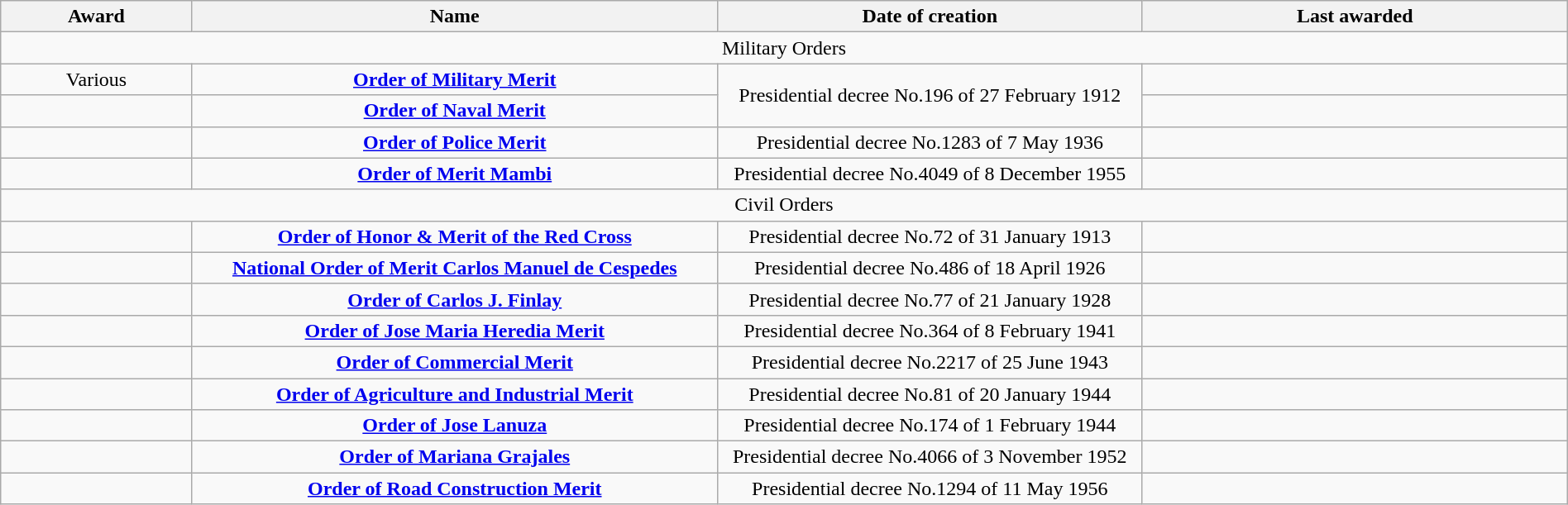<table class="wikitable sortable" style="text-align:center;" width="100%">
<tr>
<th class=unsortable width="50px">Award</th>
<th width="150px">Name </th>
<th width="120px">Date of creation</th>
<th width="120px">Last awarded</th>
</tr>
<tr>
<td colspan=5 style="text-align:center;">Military Orders</td>
</tr>
<tr>
<td>Various</td>
<td><strong><a href='#'>Order of Military Merit</a></strong><br></td>
<td rowspan="2">Presidential decree No.196 of 27 February 1912</td>
<td></td>
</tr>
<tr>
<td></td>
<td><strong><a href='#'>Order of Naval Merit</a></strong><br></td>
<td></td>
</tr>
<tr>
<td></td>
<td><strong><a href='#'>Order of Police Merit</a></strong><br></td>
<td>Presidential decree No.1283 of 7 May 1936</td>
<td></td>
</tr>
<tr>
<td></td>
<td><strong><a href='#'>Order of Merit Mambi</a></strong><br></td>
<td>Presidential decree No.4049 of 8 December 1955</td>
<td></td>
</tr>
<tr>
<td colspan=5 style="text-align:center;">Civil Orders</td>
</tr>
<tr>
<td></td>
<td><strong><a href='#'>Order of Honor & Merit of the Red Cross</a></strong><br></td>
<td>Presidential decree No.72 of 31 January 1913</td>
<td></td>
</tr>
<tr>
<td></td>
<td><strong><a href='#'>National Order of Merit Carlos Manuel de Cespedes</a></strong><br></td>
<td>Presidential decree No.486 of 18 April 1926</td>
<td></td>
</tr>
<tr>
<td></td>
<td><strong><a href='#'>Order of Carlos J. Finlay</a></strong><br></td>
<td>Presidential decree No.77 of 21 January 1928</td>
<td></td>
</tr>
<tr>
<td></td>
<td><strong><a href='#'>Order of Jose Maria Heredia Merit</a></strong><br></td>
<td>Presidential decree No.364 of 8 February 1941</td>
<td></td>
</tr>
<tr>
<td></td>
<td><strong><a href='#'>Order of Commercial Merit</a></strong><br></td>
<td>Presidential decree No.2217 of 25 June 1943</td>
<td></td>
</tr>
<tr>
<td></td>
<td><strong><a href='#'>Order of Agriculture and Industrial Merit</a></strong><br></td>
<td>Presidential decree No.81 of 20 January 1944</td>
<td></td>
</tr>
<tr>
<td></td>
<td><strong><a href='#'>Order of Jose Lanuza</a></strong><br></td>
<td>Presidential decree No.174 of 1 February 1944</td>
<td></td>
</tr>
<tr>
<td></td>
<td><strong><a href='#'>Order of Mariana Grajales</a></strong><br></td>
<td>Presidential decree No.4066 of 3 November 1952</td>
<td></td>
</tr>
<tr>
<td></td>
<td><strong><a href='#'>Order of Road Construction Merit</a></strong><br></td>
<td>Presidential decree No.1294 of 11 May 1956</td>
<td></td>
</tr>
</table>
